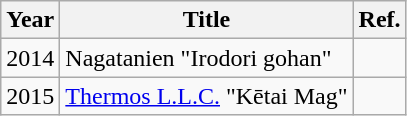<table class="wikitable">
<tr>
<th>Year</th>
<th>Title</th>
<th>Ref.</th>
</tr>
<tr>
<td>2014</td>
<td>Nagatanien "Irodori gohan"</td>
<td></td>
</tr>
<tr>
<td>2015</td>
<td><a href='#'>Thermos L.L.C.</a> "Kētai Mag"</td>
<td></td>
</tr>
</table>
